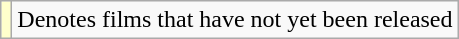<table class="wikitable">
<tr>
<td style="background:#ffc;"></td>
<td>Denotes films that have not yet been released</td>
</tr>
</table>
